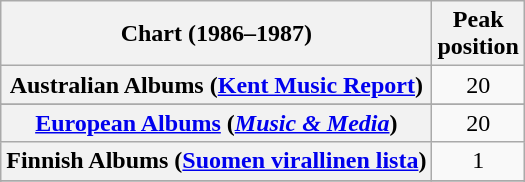<table class="wikitable sortable plainrowheaders" style="text-align:center">
<tr>
<th scope="col">Chart (1986–1987)</th>
<th scope="col">Peak<br>position</th>
</tr>
<tr>
<th scope="row">Australian Albums (<a href='#'>Kent Music Report</a>)</th>
<td>20</td>
</tr>
<tr>
</tr>
<tr>
</tr>
<tr>
</tr>
<tr>
<th scope="row"><a href='#'>European Albums</a> (<em><a href='#'>Music & Media</a></em>)</th>
<td>20</td>
</tr>
<tr>
<th scope="row">Finnish Albums (<a href='#'>Suomen virallinen lista</a>)</th>
<td>1</td>
</tr>
<tr>
</tr>
<tr>
</tr>
<tr>
</tr>
<tr>
</tr>
<tr>
</tr>
<tr>
</tr>
<tr>
</tr>
</table>
